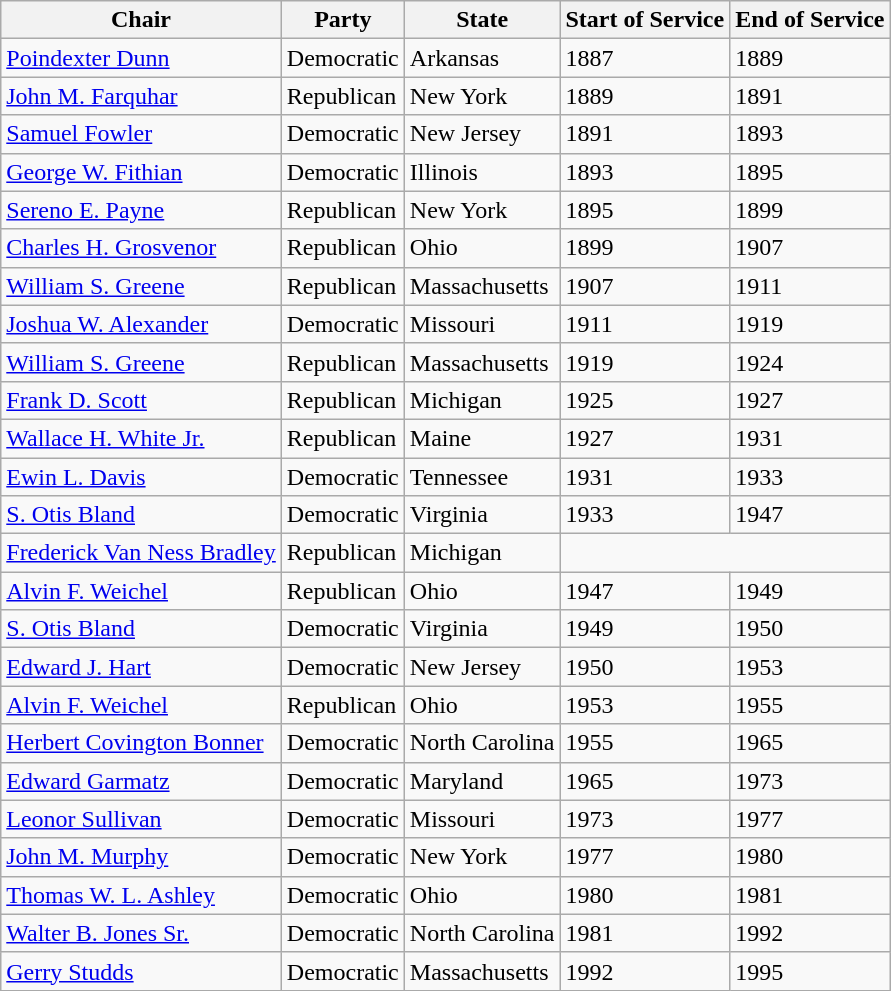<table class=wikitable>
<tr>
<th>Chair</th>
<th>Party</th>
<th>State</th>
<th>Start of Service</th>
<th>End of Service</th>
</tr>
<tr>
<td><a href='#'>Poindexter Dunn</a></td>
<td>Democratic</td>
<td>Arkansas</td>
<td>1887</td>
<td>1889</td>
</tr>
<tr>
<td><a href='#'>John M. Farquhar</a></td>
<td>Republican</td>
<td>New York</td>
<td>1889</td>
<td>1891</td>
</tr>
<tr>
<td><a href='#'>Samuel Fowler</a></td>
<td>Democratic</td>
<td>New Jersey</td>
<td>1891</td>
<td>1893</td>
</tr>
<tr>
<td><a href='#'>George W. Fithian</a></td>
<td>Democratic</td>
<td>Illinois</td>
<td>1893</td>
<td>1895</td>
</tr>
<tr>
<td><a href='#'>Sereno E. Payne</a></td>
<td>Republican</td>
<td>New York</td>
<td>1895</td>
<td>1899</td>
</tr>
<tr>
<td><a href='#'>Charles H. Grosvenor</a></td>
<td>Republican</td>
<td>Ohio</td>
<td>1899</td>
<td>1907</td>
</tr>
<tr>
<td><a href='#'>William S. Greene</a></td>
<td>Republican</td>
<td>Massachusetts</td>
<td>1907</td>
<td>1911</td>
</tr>
<tr>
<td><a href='#'>Joshua W. Alexander</a></td>
<td>Democratic</td>
<td>Missouri</td>
<td>1911</td>
<td>1919</td>
</tr>
<tr>
<td><a href='#'>William S. Greene</a></td>
<td>Republican</td>
<td>Massachusetts</td>
<td>1919</td>
<td>1924</td>
</tr>
<tr>
<td><a href='#'>Frank D. Scott</a></td>
<td>Republican</td>
<td>Michigan</td>
<td>1925</td>
<td>1927</td>
</tr>
<tr>
<td><a href='#'>Wallace H. White Jr.</a></td>
<td>Republican</td>
<td>Maine</td>
<td>1927</td>
<td>1931</td>
</tr>
<tr>
<td><a href='#'>Ewin L. Davis</a></td>
<td>Democratic</td>
<td>Tennessee</td>
<td>1931</td>
<td>1933</td>
</tr>
<tr>
<td><a href='#'>S. Otis Bland</a></td>
<td>Democratic</td>
<td>Virginia</td>
<td>1933</td>
<td>1947</td>
</tr>
<tr>
<td><a href='#'>Frederick Van Ness Bradley</a></td>
<td>Republican</td>
<td>Michigan</td>
<td colspan=2></td>
</tr>
<tr>
<td><a href='#'>Alvin F. Weichel</a></td>
<td>Republican</td>
<td>Ohio</td>
<td>1947</td>
<td>1949</td>
</tr>
<tr>
<td><a href='#'>S. Otis Bland</a></td>
<td>Democratic</td>
<td>Virginia</td>
<td>1949</td>
<td>1950</td>
</tr>
<tr>
<td><a href='#'>Edward J. Hart</a></td>
<td>Democratic</td>
<td>New Jersey</td>
<td>1950</td>
<td>1953</td>
</tr>
<tr>
<td><a href='#'>Alvin F. Weichel</a></td>
<td>Republican</td>
<td>Ohio</td>
<td>1953</td>
<td>1955</td>
</tr>
<tr>
<td><a href='#'>Herbert Covington Bonner</a></td>
<td>Democratic</td>
<td>North Carolina</td>
<td>1955</td>
<td>1965</td>
</tr>
<tr>
<td><a href='#'>Edward Garmatz</a></td>
<td>Democratic</td>
<td>Maryland</td>
<td>1965</td>
<td>1973</td>
</tr>
<tr>
<td><a href='#'>Leonor Sullivan</a></td>
<td>Democratic</td>
<td>Missouri</td>
<td>1973</td>
<td>1977</td>
</tr>
<tr>
<td><a href='#'>John M. Murphy</a></td>
<td>Democratic</td>
<td>New York</td>
<td>1977</td>
<td>1980</td>
</tr>
<tr>
<td><a href='#'>Thomas W. L. Ashley</a></td>
<td>Democratic</td>
<td>Ohio</td>
<td>1980</td>
<td>1981</td>
</tr>
<tr>
<td><a href='#'>Walter B. Jones Sr.</a></td>
<td>Democratic</td>
<td>North Carolina</td>
<td>1981</td>
<td>1992</td>
</tr>
<tr>
<td><a href='#'>Gerry Studds</a></td>
<td>Democratic</td>
<td>Massachusetts</td>
<td>1992</td>
<td>1995</td>
</tr>
</table>
